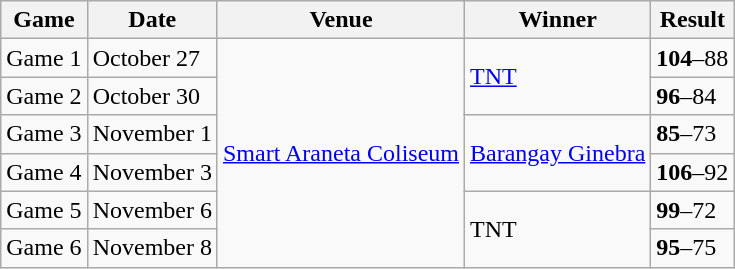<table class="wikitable">
<tr>
<th>Game</th>
<th>Date</th>
<th>Venue</th>
<th>Winner</th>
<th>Result</th>
</tr>
<tr>
<td>Game 1</td>
<td>October 27</td>
<td rowspan=6><a href='#'>Smart Araneta Coliseum</a></td>
<td rowspan=2><a href='#'>TNT</a></td>
<td><strong>104</strong>–88</td>
</tr>
<tr>
<td>Game 2</td>
<td>October 30</td>
<td><strong>96</strong>–84</td>
</tr>
<tr>
<td>Game 3</td>
<td>November 1</td>
<td rowspan=2><a href='#'>Barangay Ginebra</a></td>
<td><strong>85</strong>–73</td>
</tr>
<tr>
<td>Game 4</td>
<td>November 3</td>
<td><strong>106</strong>–92</td>
</tr>
<tr>
<td>Game 5</td>
<td>November 6</td>
<td rowspan=2>TNT</td>
<td><strong>99</strong>–72</td>
</tr>
<tr>
<td>Game 6</td>
<td>November 8</td>
<td><strong>95</strong>–75</td>
</tr>
</table>
